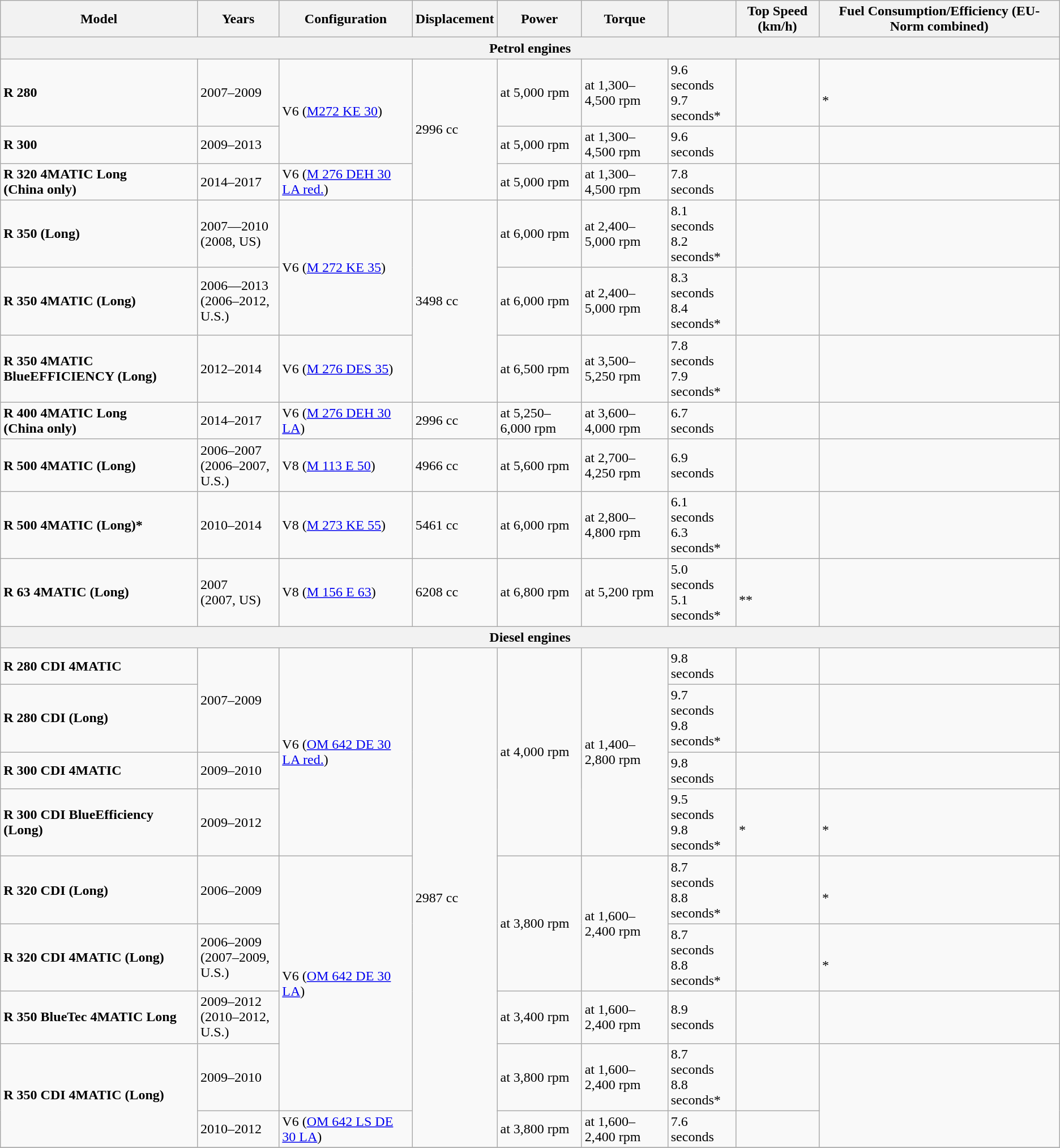<table class="wikitable">
<tr>
<th>Model</th>
<th>Years</th>
<th>Configuration</th>
<th>Displacement</th>
<th>Power</th>
<th>Torque</th>
<th></th>
<th>Top Speed (km/h)</th>
<th>Fuel Consumption/Efficiency (EU-Norm combined)</th>
</tr>
<tr>
<th colspan="9" style="text-align:center">Petrol engines</th>
</tr>
<tr>
<td><strong>R 280</strong></td>
<td>2007–2009</td>
<td rowspan="2">V6 (<a href='#'>M272 KE 30</a>)</td>
<td rowspan="3">2996 cc</td>
<td> at 5,000 rpm</td>
<td> at 1,300–4,500 rpm</td>
<td>9.6 seconds<br>9.7 seconds*</td>
<td></td>
<td><br>*</td>
</tr>
<tr>
<td><strong>R 300</strong></td>
<td>2009–2013</td>
<td> at 5,000 rpm</td>
<td> at 1,300–4,500 rpm</td>
<td>9.6 seconds</td>
<td></td>
<td></td>
</tr>
<tr>
<td><strong>R 320 4MATIC Long<br>(China only)</strong></td>
<td>2014–2017</td>
<td>V6 (<a href='#'>M 276 DEH 30 LA red.</a>)</td>
<td> at 5,000 rpm</td>
<td> at 1,300–4,500 rpm</td>
<td>7.8 seconds</td>
<td></td>
<td></td>
</tr>
<tr>
<td><strong>R 350 (Long)</strong></td>
<td>2007—2010<br>(2008, US)</td>
<td rowspan="2">V6 (<a href='#'>M 272 KE 35</a>)</td>
<td rowspan="3">3498 cc</td>
<td> at 6,000 rpm</td>
<td> at 2,400–5,000 rpm</td>
<td>8.1 seconds<br>8.2 seconds*</td>
<td></td>
<td></td>
</tr>
<tr>
<td><strong>R 350 4MATIC (Long)</strong></td>
<td>2006—2013<br>(2006–2012, U.S.)</td>
<td> at 6,000 rpm</td>
<td> at 2,400–5,000 rpm</td>
<td>8.3 seconds<br>8.4 seconds*</td>
<td></td>
<td></td>
</tr>
<tr>
<td><strong>R 350 4MATIC BlueEFFICIENCY (Long)</strong></td>
<td>2012–2014</td>
<td>V6 (<a href='#'>M 276 DES 35</a>)</td>
<td> at 6,500 rpm</td>
<td> at 3,500–5,250 rpm</td>
<td>7.8 seconds<br>7.9 seconds*</td>
<td></td>
<td></td>
</tr>
<tr>
<td><strong>R 400 4MATIC Long<br>(China only)</strong></td>
<td>2014–2017</td>
<td>V6 (<a href='#'>M 276 DEH 30 LA</a>)</td>
<td>2996 cc</td>
<td> at 5,250–6,000 rpm</td>
<td> at 3,600–4,000 rpm</td>
<td>6.7 seconds</td>
<td></td>
<td></td>
</tr>
<tr>
<td><strong>R 500 4MATIC (Long)</strong></td>
<td>2006–2007<br>(2006–2007, U.S.)</td>
<td>V8 (<a href='#'>M 113 E 50</a>)</td>
<td>4966 cc</td>
<td> at 5,600 rpm</td>
<td> at 2,700–4,250 rpm</td>
<td>6.9 seconds</td>
<td></td>
<td></td>
</tr>
<tr>
<td><strong>R 500 4MATIC (Long)*</strong></td>
<td>2010–2014</td>
<td>V8 (<a href='#'>M 273 KE 55</a>)</td>
<td>5461 cc</td>
<td> at 6,000 rpm</td>
<td> at 2,800–4,800 rpm</td>
<td>6.1 seconds<br>6.3 seconds*</td>
<td></td>
<td></td>
</tr>
<tr>
<td><strong>R 63 4MATIC (Long)</strong></td>
<td>2007<br>(2007, US)</td>
<td>V8 (<a href='#'>M 156 E 63</a>)</td>
<td>6208 cc</td>
<td> at 6,800 rpm</td>
<td> at 5,200 rpm</td>
<td>5.0 seconds<br>5.1 seconds*</td>
<td><br>**</td>
<td></td>
</tr>
<tr>
<th colspan="9" style="text-align:center">Diesel engines</th>
</tr>
<tr>
<td><strong>R 280 CDI 4MATIC</strong></td>
<td rowspan="2">2007–2009</td>
<td rowspan="4">V6 (<a href='#'>OM 642 DE 30 LA red.</a>)</td>
<td rowspan="9">2987 cc</td>
<td rowspan="4"> at 4,000 rpm</td>
<td rowspan="4"> at 1,400–2,800 rpm</td>
<td>9.8 seconds</td>
<td></td>
<td></td>
</tr>
<tr>
<td><strong>R 280 CDI (Long)</strong></td>
<td>9.7 seconds<br>9.8 seconds*</td>
<td></td>
<td></td>
</tr>
<tr>
<td><strong>R 300 CDI 4MATIC</strong></td>
<td>2009–2010</td>
<td>9.8 seconds</td>
<td></td>
<td></td>
</tr>
<tr>
<td><strong>R 300 CDI BlueEfficiency (Long)</strong></td>
<td>2009–2012</td>
<td>9.5 seconds<br>9.8 seconds*</td>
<td><br>*</td>
<td><br>*</td>
</tr>
<tr>
<td><strong>R 320 CDI (Long)</strong></td>
<td>2006–2009</td>
<td rowspan="4">V6 (<a href='#'>OM 642 DE 30 LA</a>)</td>
<td rowspan="2"> at 3,800 rpm</td>
<td rowspan="2"> at 1,600–2,400 rpm</td>
<td>8.7 seconds<br>8.8 seconds*</td>
<td></td>
<td><br>*</td>
</tr>
<tr>
<td><strong>R 320 CDI 4MATIC (Long)</strong></td>
<td>2006–2009<br>(2007–2009, U.S.)</td>
<td>8.7 seconds<br>8.8 seconds*</td>
<td></td>
<td><br>*</td>
</tr>
<tr>
<td><strong>R 350 BlueTec 4MATIC Long</strong></td>
<td>2009–2012<br>(2010–2012, U.S.)</td>
<td> at 3,400 rpm</td>
<td> at 1,600–2,400 rpm</td>
<td>8.9 seconds</td>
<td></td>
<td></td>
</tr>
<tr>
<td rowspan="2"><strong>R 350 CDI 4MATIC (Long)</strong></td>
<td>2009–2010</td>
<td> at 3,800 rpm</td>
<td> at 1,600–2,400 rpm</td>
<td>8.7 seconds<br>8.8 seconds*</td>
<td></td>
<td rowspan="2"></td>
</tr>
<tr>
<td>2010–2012</td>
<td>V6 (<a href='#'>OM 642 LS DE 30 LA</a>)</td>
<td> at 3,800 rpm</td>
<td> at 1,600–2,400 rpm</td>
<td>7.6 seconds</td>
<td></td>
</tr>
<tr>
</tr>
</table>
